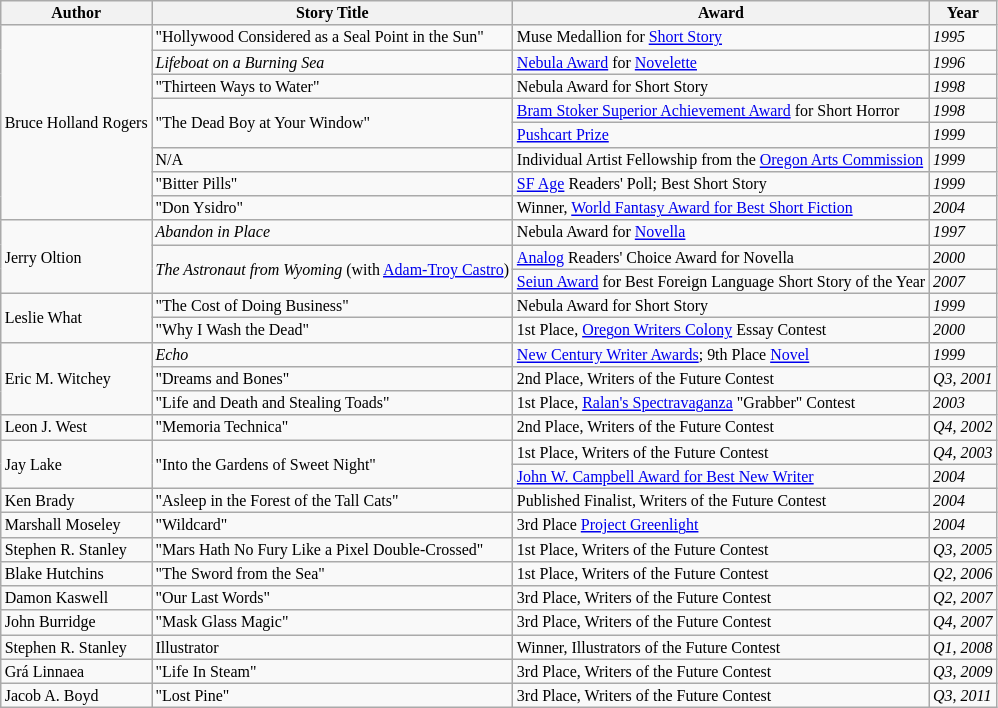<table class="wikitable" border="0" style="font-size:8pt">
<tr>
<th>Author</th>
<th>Story Title</th>
<th>Award</th>
<th>Year</th>
</tr>
<tr>
<td rowspan="8">Bruce Holland Rogers</td>
<td>"Hollywood Considered as a Seal Point in the Sun"</td>
<td>Muse Medallion for <a href='#'>Short Story</a></td>
<td><em>1995</em></td>
</tr>
<tr>
<td><em>Lifeboat on a Burning Sea</em></td>
<td><a href='#'>Nebula Award</a> for <a href='#'>Novelette</a></td>
<td><em>1996</em></td>
</tr>
<tr>
<td>"Thirteen Ways to Water"</td>
<td>Nebula Award for Short Story</td>
<td><em>1998</em></td>
</tr>
<tr>
<td rowspan="2">"The Dead Boy at Your Window"</td>
<td><a href='#'>Bram Stoker Superior Achievement Award</a> for Short Horror</td>
<td><em>1998</em></td>
</tr>
<tr>
<td><a href='#'>Pushcart Prize</a></td>
<td><em>1999</em></td>
</tr>
<tr>
<td>N/A</td>
<td>Individual Artist Fellowship from the <a href='#'>Oregon Arts Commission</a></td>
<td><em>1999</em></td>
</tr>
<tr>
<td>"Bitter Pills"</td>
<td><a href='#'>SF Age</a> Readers' Poll; Best Short Story</td>
<td><em>1999</em></td>
</tr>
<tr>
<td>"Don Ysidro"</td>
<td>Winner, <a href='#'>World Fantasy Award for Best Short Fiction</a></td>
<td><em>2004</em></td>
</tr>
<tr>
<td rowspan="3">Jerry Oltion</td>
<td><em>Abandon in Place</em></td>
<td>Nebula Award for <a href='#'>Novella</a></td>
<td><em>1997</em></td>
</tr>
<tr>
<td rowspan="2"><em>The Astronaut from Wyoming</em> (with <a href='#'>Adam-Troy Castro</a>)</td>
<td><a href='#'>Analog</a> Readers' Choice Award for Novella</td>
<td><em>2000</em></td>
</tr>
<tr>
<td><a href='#'>Seiun Award</a> for Best Foreign Language Short Story of the Year</td>
<td><em>2007</em></td>
</tr>
<tr>
<td rowspan="2">Leslie What</td>
<td>"The Cost of Doing Business"</td>
<td>Nebula Award for Short Story</td>
<td><em>1999</em></td>
</tr>
<tr>
<td>"Why I Wash the Dead"</td>
<td>1st Place, <a href='#'>Oregon Writers Colony</a> Essay Contest</td>
<td><em>2000</em></td>
</tr>
<tr>
<td rowspan="3">Eric M. Witchey</td>
<td><em>Echo</em></td>
<td><a href='#'>New Century Writer Awards</a>; 9th Place <a href='#'>Novel</a></td>
<td><em>1999</em></td>
</tr>
<tr>
<td>"Dreams and Bones"</td>
<td>2nd Place, Writers of the Future Contest</td>
<td><em>Q3, 2001</em></td>
</tr>
<tr>
<td>"Life and Death and Stealing Toads"</td>
<td>1st Place, <a href='#'>Ralan's Spectravaganza</a> "Grabber" Contest</td>
<td><em>2003</em></td>
</tr>
<tr>
<td>Leon J. West</td>
<td>"Memoria Technica"</td>
<td>2nd Place, Writers of the Future Contest</td>
<td><em>Q4, 2002</em></td>
</tr>
<tr>
<td rowspan="2">Jay Lake</td>
<td rowspan="2">"Into the Gardens of Sweet Night"</td>
<td>1st Place, Writers of the Future Contest</td>
<td><em>Q4, 2003</em></td>
</tr>
<tr>
<td><a href='#'>John W. Campbell Award for Best New Writer</a></td>
<td><em>2004</em></td>
</tr>
<tr>
<td>Ken Brady</td>
<td>"Asleep in the Forest of the Tall Cats"</td>
<td>Published Finalist, Writers of the Future Contest</td>
<td><em>2004</em></td>
</tr>
<tr>
<td>Marshall Moseley</td>
<td>"Wildcard"</td>
<td>3rd Place <a href='#'>Project Greenlight</a></td>
<td><em>2004</em></td>
</tr>
<tr>
<td>Stephen R. Stanley</td>
<td>"Mars Hath No Fury Like a Pixel Double-Crossed"</td>
<td>1st Place, Writers of the Future Contest</td>
<td><em>Q3, 2005</em></td>
</tr>
<tr>
<td>Blake Hutchins</td>
<td>"The Sword from the Sea"</td>
<td>1st Place, Writers of the Future Contest</td>
<td><em>Q2, 2006</em></td>
</tr>
<tr>
<td>Damon Kaswell</td>
<td>"Our Last Words"</td>
<td>3rd Place, Writers of the Future Contest</td>
<td><em>Q2, 2007</em></td>
</tr>
<tr>
<td>John Burridge</td>
<td>"Mask Glass Magic"</td>
<td>3rd Place, Writers of the Future Contest</td>
<td><em>Q4, 2007</em></td>
</tr>
<tr>
<td>Stephen R. Stanley</td>
<td>Illustrator</td>
<td>Winner, Illustrators of the Future Contest</td>
<td><em>Q1, 2008</em></td>
</tr>
<tr>
<td>Grá Linnaea</td>
<td>"Life In Steam"</td>
<td>3rd Place, Writers of the Future Contest</td>
<td><em>Q3, 2009</em></td>
</tr>
<tr>
<td>Jacob A. Boyd</td>
<td>"Lost Pine"</td>
<td>3rd Place, Writers of the Future Contest</td>
<td><em>Q3, 2011</em></td>
</tr>
</table>
